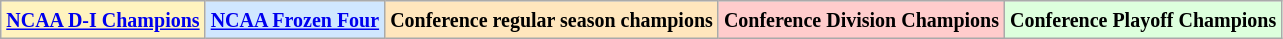<table class="wikitable">
<tr>
<td bgcolor="#FFF3BF"><small><strong><a href='#'>NCAA D-I Champions</a> </strong></small></td>
<td bgcolor="#D0E7FF"><small><strong><a href='#'>NCAA Frozen Four</a></strong></small></td>
<td bgcolor="#FFE6BD"><small><strong>Conference regular season champions</strong></small></td>
<td bgcolor="#FFCCCC"><small><strong>Conference Division Champions</strong></small></td>
<td bgcolor="#ddffdd"><small><strong>Conference Playoff Champions</strong></small></td>
</tr>
</table>
